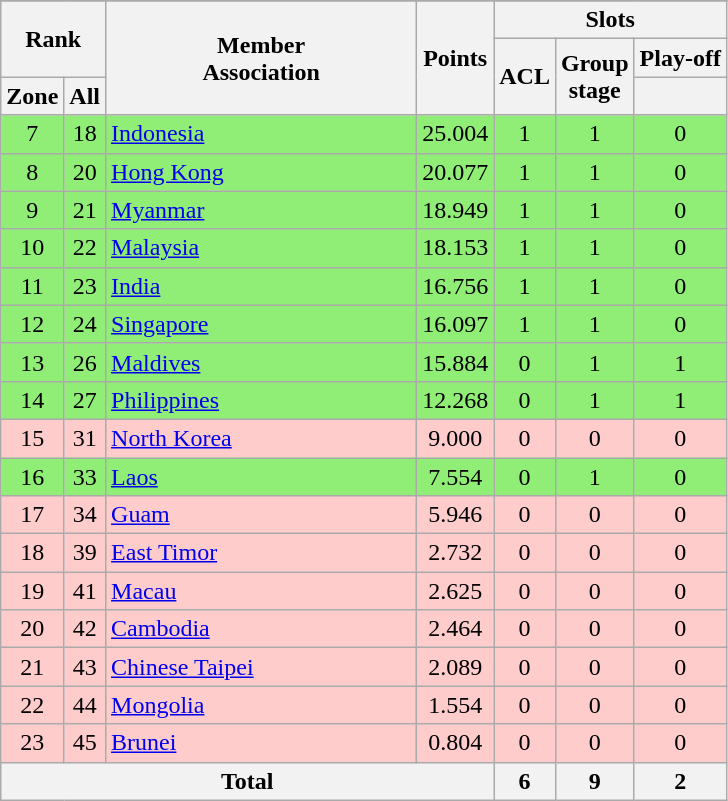<table class="wikitable" style="text-align:center">
<tr>
</tr>
<tr>
<th colspan=2 rowspan=2>Rank</th>
<th rowspan=3 width=200>Member<br>Association</th>
<th rowspan=3>Points</th>
<th colspan=5>Slots</th>
</tr>
<tr>
<th rowspan=2>ACL<br></th>
<th rowspan=2>Group<br>stage</th>
<th>Play-off</th>
</tr>
<tr>
<th>Zone</th>
<th>All</th>
<th></th>
</tr>
<tr bgcolor=#90ee77>
<td>7</td>
<td>18</td>
<td align=left> <a href='#'>Indonesia</a></td>
<td>25.004</td>
<td>1</td>
<td>1</td>
<td>0</td>
</tr>
<tr bgcolor=#90ee77>
<td>8</td>
<td>20</td>
<td align=left> <a href='#'>Hong Kong</a></td>
<td>20.077</td>
<td>1</td>
<td>1</td>
<td>0</td>
</tr>
<tr bgcolor=#90ee77>
<td>9</td>
<td>21</td>
<td align=left> <a href='#'>Myanmar</a></td>
<td>18.949</td>
<td>1</td>
<td>1</td>
<td>0</td>
</tr>
<tr bgcolor=#90ee77>
<td>10</td>
<td>22</td>
<td align=left> <a href='#'>Malaysia</a></td>
<td>18.153</td>
<td>1</td>
<td>1</td>
<td>0</td>
</tr>
<tr bgcolor=#90ee77>
<td>11</td>
<td>23</td>
<td align=left> <a href='#'>India</a></td>
<td>16.756</td>
<td>1</td>
<td>1</td>
<td>0</td>
</tr>
<tr bgcolor=#90ee77>
<td>12</td>
<td>24</td>
<td align=left> <a href='#'>Singapore</a></td>
<td>16.097</td>
<td>1</td>
<td>1</td>
<td>0</td>
</tr>
<tr bgcolor=#90ee77>
<td>13</td>
<td>26</td>
<td align=left> <a href='#'>Maldives</a></td>
<td>15.884</td>
<td>0</td>
<td>1</td>
<td>1</td>
</tr>
<tr bgcolor=#90ee77>
<td>14</td>
<td>27</td>
<td align=left> <a href='#'>Philippines</a></td>
<td>12.268</td>
<td>0</td>
<td>1</td>
<td>1</td>
</tr>
<tr bgcolor=#ffcccc>
<td>15</td>
<td>31</td>
<td align=left> <a href='#'>North Korea</a></td>
<td>9.000</td>
<td>0</td>
<td>0</td>
<td>0</td>
</tr>
<tr bgcolor=#90ee77>
<td>16</td>
<td>33</td>
<td align=left> <a href='#'>Laos</a></td>
<td>7.554</td>
<td>0</td>
<td>1</td>
<td>0</td>
</tr>
<tr bgcolor=#ffcccc>
<td>17</td>
<td>34</td>
<td align=left> <a href='#'>Guam</a></td>
<td>5.946</td>
<td>0</td>
<td>0</td>
<td>0</td>
</tr>
<tr bgcolor=#ffcccc>
<td>18</td>
<td>39</td>
<td align=left> <a href='#'>East Timor</a></td>
<td>2.732</td>
<td>0</td>
<td>0</td>
<td>0</td>
</tr>
<tr bgcolor=#ffcccc>
<td>19</td>
<td>41</td>
<td align=left> <a href='#'>Macau</a></td>
<td>2.625</td>
<td>0</td>
<td>0</td>
<td>0</td>
</tr>
<tr bgcolor=#ffcccc>
<td>20</td>
<td>42</td>
<td align=left> <a href='#'>Cambodia</a></td>
<td>2.464</td>
<td>0</td>
<td>0</td>
<td>0</td>
</tr>
<tr bgcolor=#ffcccc>
<td>21</td>
<td>43</td>
<td align=left> <a href='#'>Chinese Taipei</a></td>
<td>2.089</td>
<td>0</td>
<td>0</td>
<td>0</td>
</tr>
<tr bgcolor=#ffcccc>
<td>22</td>
<td>44</td>
<td align=left> <a href='#'>Mongolia</a></td>
<td>1.554</td>
<td>0</td>
<td>0</td>
<td>0</td>
</tr>
<tr bgcolor=#ffcccc>
<td>23</td>
<td>45</td>
<td align=left> <a href='#'>Brunei</a></td>
<td>0.804</td>
<td>0</td>
<td>0</td>
<td>0</td>
</tr>
<tr>
<th colspan=4 rowspan=2>Total</th>
<th rowspan=2>6</th>
<th rowspan=2>9</th>
<th>2</th>
</tr>
</table>
